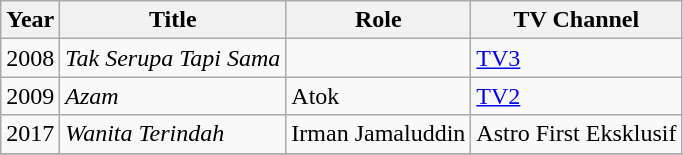<table class="wikitable">
<tr>
<th>Year</th>
<th>Title</th>
<th>Role</th>
<th>TV Channel</th>
</tr>
<tr>
<td>2008</td>
<td><em>Tak Serupa Tapi Sama</em></td>
<td></td>
<td><a href='#'>TV3</a></td>
</tr>
<tr>
<td>2009</td>
<td><em>Azam</em></td>
<td>Atok</td>
<td><a href='#'>TV2</a></td>
</tr>
<tr>
<td>2017</td>
<td><em>Wanita Terindah</em></td>
<td>Irman Jamaluddin</td>
<td>Astro First Eksklusif</td>
</tr>
<tr>
</tr>
</table>
